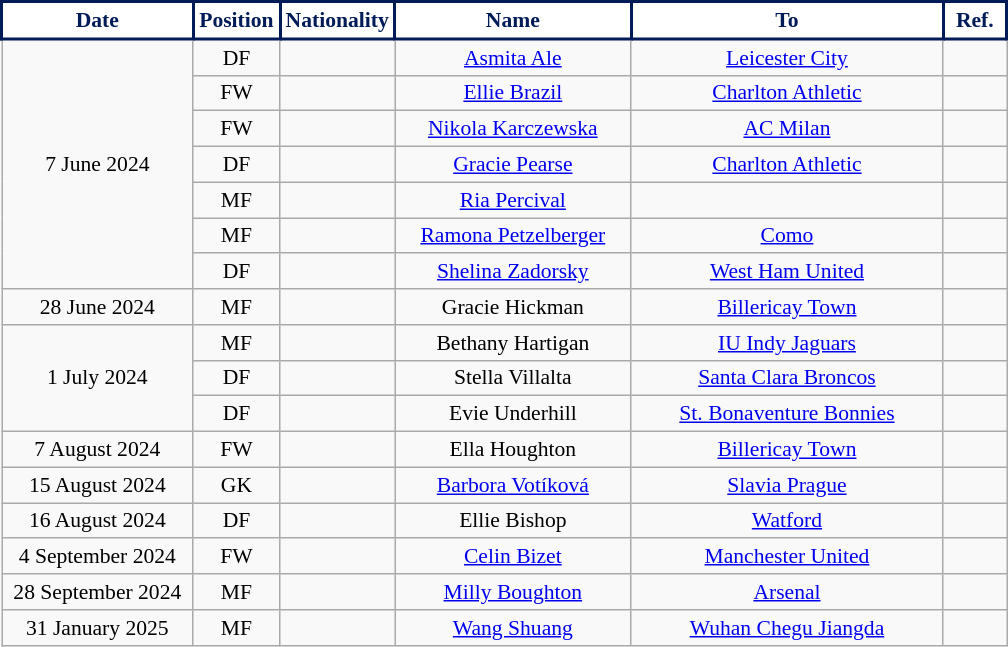<table class="wikitable" style="text-align:center; font-size:90%; ">
<tr>
<th style="background:#fff;color:#001C58;border:2px solid #001C58; width:120px;">Date</th>
<th style="background:#fff;color:#001C58;border:2px solid #001C58; width:50px;">Position</th>
<th style="background:#fff;color:#001C58;border:2px solid #001C58; width:50px;">Nationality</th>
<th style="background:#fff;color:#001C58;border:2px solid #001C58; width:150px;">Name</th>
<th style="background:#fff;color:#001C58;border:2px solid #001C58; width:200px;">To</th>
<th style="background:#fff;color:#001C58;border:2px solid #001C58; width:35px;">Ref.</th>
</tr>
<tr>
<td rowspan=7>7 June 2024</td>
<td>DF</td>
<td></td>
<td><a href='#'>Asmita Ale</a></td>
<td> <a href='#'>Leicester City</a></td>
<td></td>
</tr>
<tr>
<td>FW</td>
<td></td>
<td><a href='#'>Ellie Brazil</a></td>
<td> <a href='#'>Charlton Athletic</a></td>
<td></td>
</tr>
<tr>
<td>FW</td>
<td></td>
<td><a href='#'>Nikola Karczewska</a></td>
<td> <a href='#'>AC Milan</a></td>
<td></td>
</tr>
<tr>
<td>DF</td>
<td></td>
<td><a href='#'>Gracie Pearse</a></td>
<td> <a href='#'>Charlton Athletic</a></td>
<td></td>
</tr>
<tr>
<td>MF</td>
<td></td>
<td><a href='#'>Ria Percival</a></td>
<td></td>
<td></td>
</tr>
<tr>
<td>MF</td>
<td></td>
<td><a href='#'>Ramona Petzelberger</a></td>
<td> <a href='#'>Como</a></td>
<td></td>
</tr>
<tr>
<td>DF</td>
<td></td>
<td><a href='#'>Shelina Zadorsky</a></td>
<td> <a href='#'>West Ham United</a></td>
<td></td>
</tr>
<tr>
<td>28 June 2024</td>
<td>MF</td>
<td></td>
<td>Gracie Hickman</td>
<td> <a href='#'>Billericay Town</a></td>
<td></td>
</tr>
<tr>
<td rowspan=3>1 July 2024</td>
<td>MF</td>
<td></td>
<td>Bethany Hartigan</td>
<td> <a href='#'>IU Indy Jaguars</a></td>
<td></td>
</tr>
<tr>
<td>DF</td>
<td></td>
<td>Stella Villalta</td>
<td> <a href='#'>Santa Clara Broncos</a></td>
<td></td>
</tr>
<tr>
<td>DF</td>
<td></td>
<td>Evie Underhill</td>
<td> <a href='#'>St. Bonaventure Bonnies</a></td>
<td></td>
</tr>
<tr>
<td>7 August 2024</td>
<td>FW</td>
<td></td>
<td>Ella Houghton</td>
<td> <a href='#'>Billericay Town</a></td>
<td></td>
</tr>
<tr>
<td>15 August 2024</td>
<td>GK</td>
<td></td>
<td><a href='#'>Barbora Votíková</a></td>
<td> <a href='#'>Slavia Prague</a></td>
<td></td>
</tr>
<tr>
<td>16 August 2024</td>
<td>DF</td>
<td></td>
<td>Ellie Bishop</td>
<td> <a href='#'>Watford</a></td>
<td></td>
</tr>
<tr>
<td>4 September 2024</td>
<td>FW</td>
<td></td>
<td><a href='#'>Celin Bizet</a></td>
<td> <a href='#'>Manchester United</a></td>
<td></td>
</tr>
<tr>
<td>28 September 2024</td>
<td>MF</td>
<td></td>
<td><a href='#'>Milly Boughton</a></td>
<td> <a href='#'>Arsenal</a></td>
<td></td>
</tr>
<tr>
<td>31 January 2025</td>
<td>MF</td>
<td></td>
<td><a href='#'>Wang Shuang</a></td>
<td> <a href='#'>Wuhan Chegu Jiangda</a></td>
<td></td>
</tr>
</table>
